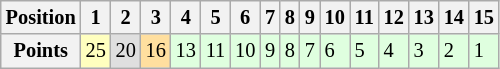<table class="wikitable" style="font-size: 85%;">
<tr>
<th>Position</th>
<th>1</th>
<th>2</th>
<th>3</th>
<th>4</th>
<th>5</th>
<th>6</th>
<th>7</th>
<th>8</th>
<th>9</th>
<th>10</th>
<th>11</th>
<th>12</th>
<th>13</th>
<th>14</th>
<th>15</th>
</tr>
<tr>
<th>Points</th>
<td style="background:#ffffbf;">25</td>
<td style="background:#dfdfdf;">20</td>
<td style="background:#ffdf9f;">16</td>
<td style="background:#dfffdf;">13</td>
<td style="background:#dfffdf;">11</td>
<td style="background:#dfffdf;">10</td>
<td style="background:#dfffdf;">9</td>
<td style="background:#dfffdf;">8</td>
<td style="background:#dfffdf;">7</td>
<td style="background:#dfffdf;">6</td>
<td style="background:#dfffdf;">5</td>
<td style="background:#dfffdf;">4</td>
<td style="background:#dfffdf;">3</td>
<td style="background:#dfffdf;">2</td>
<td style="background:#dfffdf;">1</td>
</tr>
</table>
